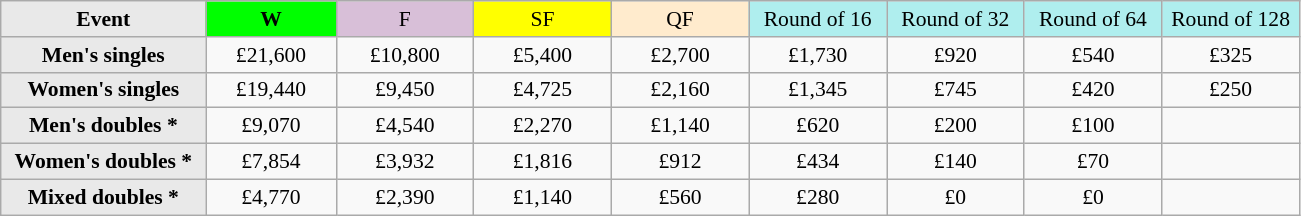<table class=wikitable style=font-size:90%;text-align:center>
<tr>
<td style="width:130px; background:#e9e9e9;"><strong>Event</strong></td>
<td style="width:80px; background:lime;"><strong>W</strong></td>
<td style="width:85px; background:thistle;">F</td>
<td style="width:85px; background:#ff0;">SF</td>
<td style="width:85px; background:#ffebcd;">QF</td>
<td style="width:85px; background:#afeeee;">Round of 16</td>
<td style="width:85px; background:#afeeee;">Round of 32</td>
<td style="width:85px; background:#afeeee;">Round of 64</td>
<td style="width:85px; background:#afeeee;">Round of 128</td>
</tr>
<tr>
<td style="background:#e9e9e9;"><strong>Men's singles</strong></td>
<td>£21,600</td>
<td>£10,800</td>
<td>£5,400</td>
<td>£2,700</td>
<td>£1,730</td>
<td>£920</td>
<td>£540</td>
<td>£325</td>
</tr>
<tr>
<td style="background:#e9e9e9;"><strong>Women's singles</strong></td>
<td>£19,440</td>
<td>£9,450</td>
<td>£4,725</td>
<td>£2,160</td>
<td>£1,345</td>
<td>£745</td>
<td>£420</td>
<td>£250</td>
</tr>
<tr>
<td style="background:#e9e9e9;"><strong>Men's doubles *</strong></td>
<td>£9,070</td>
<td>£4,540</td>
<td>£2,270</td>
<td>£1,140</td>
<td>£620</td>
<td>£200</td>
<td>£100</td>
<td></td>
</tr>
<tr>
<td style="background:#e9e9e9;"><strong>Women's doubles *</strong></td>
<td>£7,854</td>
<td>£3,932</td>
<td>£1,816</td>
<td>£912</td>
<td>£434</td>
<td>£140</td>
<td>£70</td>
<td></td>
</tr>
<tr>
<td style="background:#e9e9e9;"><strong>Mixed doubles *</strong></td>
<td>£4,770</td>
<td>£2,390</td>
<td>£1,140</td>
<td>£560</td>
<td>£280</td>
<td>£0</td>
<td>£0</td>
<td></td>
</tr>
</table>
